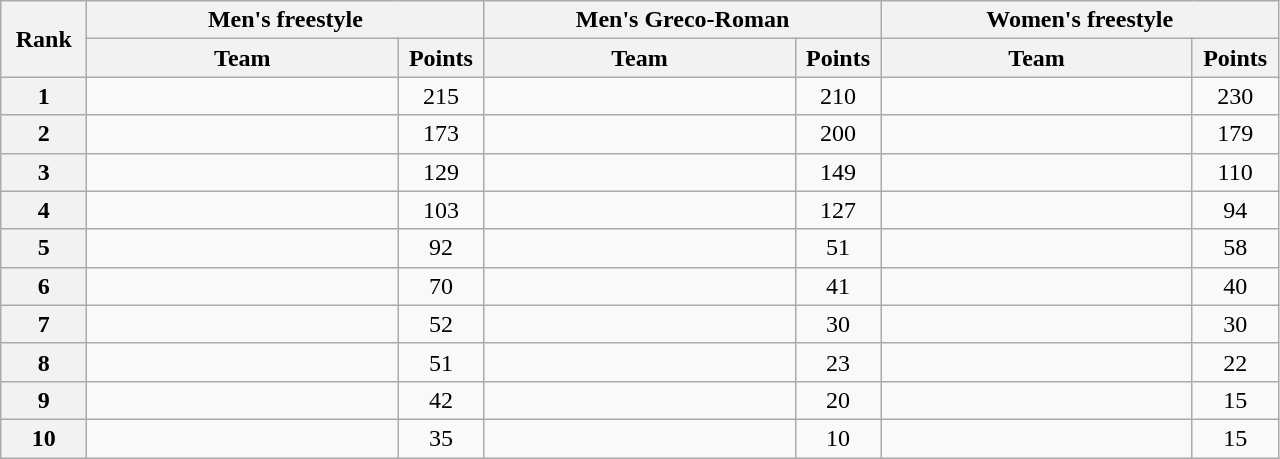<table class="wikitable" style="text-align:center;">
<tr>
<th width=50 rowspan="2">Rank</th>
<th colspan="2">Men's freestyle</th>
<th colspan="2">Men's Greco-Roman</th>
<th colspan="2">Women's freestyle</th>
</tr>
<tr>
<th width=200>Team</th>
<th width=50>Points</th>
<th width=200>Team</th>
<th width=50>Points</th>
<th width=200>Team</th>
<th width=50>Points</th>
</tr>
<tr>
<th>1</th>
<td align=left></td>
<td>215</td>
<td align=left></td>
<td>210</td>
<td align=left></td>
<td>230</td>
</tr>
<tr>
<th>2</th>
<td align=left></td>
<td>173</td>
<td align=left></td>
<td>200</td>
<td align=left></td>
<td>179</td>
</tr>
<tr>
<th>3</th>
<td align=left></td>
<td>129</td>
<td align=left></td>
<td>149</td>
<td align=left></td>
<td>110</td>
</tr>
<tr>
<th>4</th>
<td align=left></td>
<td>103</td>
<td align=left></td>
<td>127</td>
<td align=left></td>
<td>94</td>
</tr>
<tr>
<th>5</th>
<td align=left></td>
<td>92</td>
<td align=left></td>
<td>51</td>
<td align=left></td>
<td>58</td>
</tr>
<tr>
<th>6</th>
<td align=left></td>
<td>70</td>
<td align=left></td>
<td>41</td>
<td align=left></td>
<td>40</td>
</tr>
<tr>
<th>7</th>
<td align=left></td>
<td>52</td>
<td align=left></td>
<td>30</td>
<td align=left></td>
<td>30</td>
</tr>
<tr>
<th>8</th>
<td align=left></td>
<td>51</td>
<td align=left></td>
<td>23</td>
<td align=left></td>
<td>22</td>
</tr>
<tr>
<th>9</th>
<td align=left></td>
<td>42</td>
<td align=left></td>
<td>20</td>
<td align=left></td>
<td>15</td>
</tr>
<tr>
<th>10</th>
<td align=left></td>
<td>35</td>
<td align=left></td>
<td>10</td>
<td align=left></td>
<td>15</td>
</tr>
</table>
